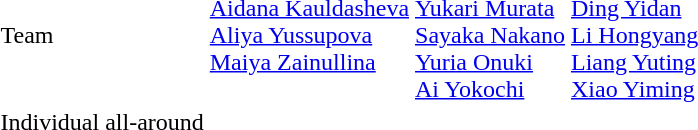<table>
<tr>
<td>Team<br></td>
<td valign=top><br><a href='#'>Aidana Kauldasheva</a><br><a href='#'>Aliya Yussupova</a><br><a href='#'>Maiya Zainullina</a></td>
<td><br><a href='#'>Yukari Murata</a><br><a href='#'>Sayaka Nakano</a><br><a href='#'>Yuria Onuki</a><br><a href='#'>Ai Yokochi</a></td>
<td><br><a href='#'>Ding Yidan</a><br><a href='#'>Li Hongyang</a><br><a href='#'>Liang Yuting</a><br><a href='#'>Xiao Yiming</a></td>
</tr>
<tr>
<td>Individual all-around<br></td>
<td></td>
<td></td>
<td></td>
</tr>
</table>
